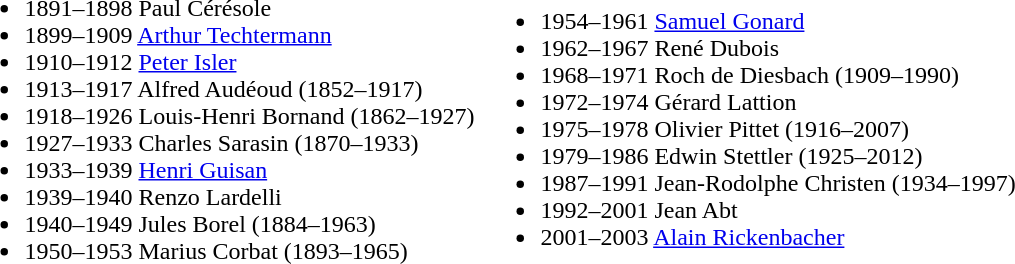<table>
<tr>
<td><br><ul><li>1891–1898 Paul Cérésole</li><li>1899–1909 <a href='#'>Arthur Techtermann</a></li><li>1910–1912 <a href='#'>Peter Isler</a></li><li>1913–1917 Alfred Audéoud (1852–1917)</li><li>1918–1926 Louis-Henri Bornand   (1862–1927)</li><li>1927–1933 Charles Sarasin (1870–1933)</li><li>1933–1939 <a href='#'>Henri Guisan</a></li><li>1939–1940 Renzo Lardelli</li><li>1940–1949 Jules Borel (1884–1963)</li><li>1950–1953 Marius Corbat (1893–1965)</li></ul></td>
<td><br><ul><li>1954–1961 <a href='#'>Samuel Gonard</a></li><li>1962–1967 René Dubois</li><li>1968–1971 Roch de Diesbach (1909–1990)</li><li>1972–1974 Gérard Lattion</li><li>1975–1978 Olivier Pittet (1916–2007)</li><li>1979–1986 Edwin Stettler (1925–2012)</li><li>1987–1991 Jean-Rodolphe Christen (1934–1997)</li><li>1992–2001 Jean Abt</li><li>2001–2003 <a href='#'>Alain Rickenbacher</a></li></ul></td>
</tr>
</table>
